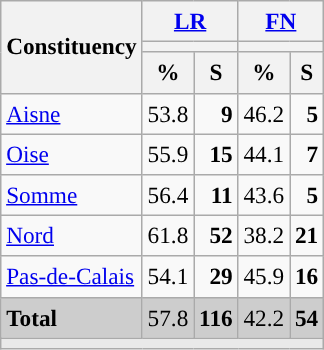<table class="wikitable sortable" style="text-align:right; font-size:97%; line-height:20px;">
<tr>
<th rowspan="3">Constituency</th>
<th colspan="2" style="width:30px;" class="unsortable"><a href='#'>LR</a></th>
<th colspan="2" style="width:30px;" class="unsortable"><a href='#'>FN</a></th>
</tr>
<tr>
<th colspan="2" style="background:"></th>
<th colspan="2" style="background:"></th>
</tr>
<tr>
<th data-sort-type="number">%</th>
<th data-sort-type="number">S</th>
<th data-sort-type="number">%</th>
<th data-sort-type="number">S</th>
</tr>
<tr>
<td style="text-align:left;"><a href='#'>Aisne</a></td>
<td style="background:">53.8</td>
<td><strong>9</strong></td>
<td>46.2</td>
<td><strong>5</strong></td>
</tr>
<tr>
<td style="text-align:left;"><a href='#'>Oise</a></td>
<td style="background:">55.9</td>
<td><strong>15</strong></td>
<td>44.1</td>
<td><strong>7</strong></td>
</tr>
<tr>
<td style="text-align:left;"><a href='#'>Somme</a></td>
<td style="background:">56.4</td>
<td><strong>11</strong></td>
<td>43.6</td>
<td><strong>5</strong></td>
</tr>
<tr>
<td style="text-align:left;"><a href='#'>Nord</a></td>
<td style="background:">61.8</td>
<td><strong>52</strong></td>
<td>38.2</td>
<td><strong>21</strong></td>
</tr>
<tr>
<td style="text-align:left;"><a href='#'>Pas-de-Calais</a></td>
<td style="background:">54.1</td>
<td><strong>29</strong></td>
<td>45.9</td>
<td><strong>16</strong></td>
</tr>
<tr style="background:#CDCDCD;">
<td style="text-align:left;"><strong>Total</strong></td>
<td style="background:">57.8</td>
<td><strong>116</strong></td>
<td>42.2</td>
<td><strong>54</strong></td>
</tr>
<tr>
<td colspan="15" style="background:#e9e9e9;"></td>
</tr>
</table>
